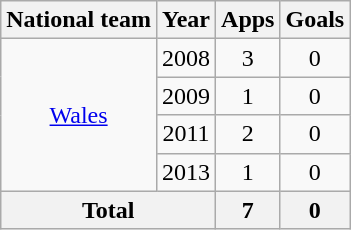<table class=wikitable style="text-align: center;">
<tr>
<th>National team</th>
<th>Year</th>
<th>Apps</th>
<th>Goals</th>
</tr>
<tr>
<td rowspan=4><a href='#'>Wales</a></td>
<td>2008</td>
<td>3</td>
<td>0</td>
</tr>
<tr>
<td>2009</td>
<td>1</td>
<td>0</td>
</tr>
<tr>
<td>2011</td>
<td>2</td>
<td>0</td>
</tr>
<tr>
<td>2013</td>
<td>1</td>
<td>0</td>
</tr>
<tr>
<th colspan=2>Total</th>
<th>7</th>
<th>0</th>
</tr>
</table>
